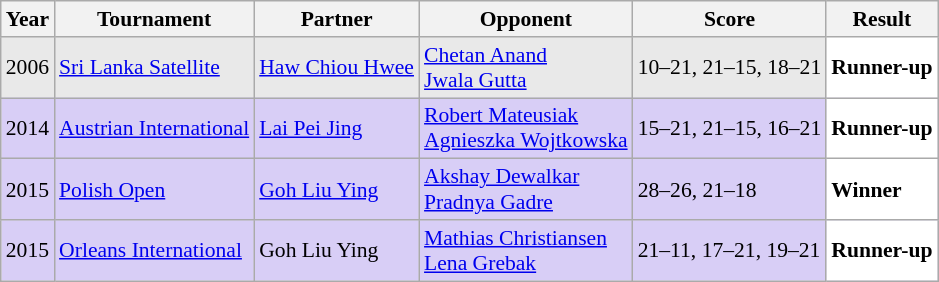<table class="sortable wikitable" style="font-size: 90%;">
<tr>
<th>Year</th>
<th>Tournament</th>
<th>Partner</th>
<th>Opponent</th>
<th>Score</th>
<th>Result</th>
</tr>
<tr style="background:#E9E9E9">
<td align="center">2006</td>
<td align="left"><a href='#'>Sri Lanka Satellite</a></td>
<td align="left"> <a href='#'>Haw Chiou Hwee</a></td>
<td align="left"> <a href='#'>Chetan Anand</a> <br>  <a href='#'>Jwala Gutta</a></td>
<td align="left">10–21, 21–15, 18–21</td>
<td style="text-align:left; background:white"> <strong>Runner-up</strong></td>
</tr>
<tr style="background:#D8CEF6">
<td align="center">2014</td>
<td align="left"><a href='#'>Austrian International</a></td>
<td align="left"> <a href='#'>Lai Pei Jing</a></td>
<td align="left"> <a href='#'>Robert Mateusiak</a> <br>  <a href='#'>Agnieszka Wojtkowska</a></td>
<td align="left">15–21, 21–15, 16–21</td>
<td style="text-align:left; background:white"> <strong>Runner-up</strong></td>
</tr>
<tr style="background:#D8CEF6">
<td align="center">2015</td>
<td align="left"><a href='#'>Polish Open</a></td>
<td align="left"> <a href='#'>Goh Liu Ying</a></td>
<td align="left"> <a href='#'>Akshay Dewalkar</a> <br>  <a href='#'>Pradnya Gadre</a></td>
<td align="left">28–26, 21–18</td>
<td style="text-align:left; background:white"> <strong>Winner</strong></td>
</tr>
<tr style="background:#D8CEF6">
<td align="center">2015</td>
<td align="left"><a href='#'>Orleans International</a></td>
<td align="left"> Goh Liu Ying</td>
<td align="left"> <a href='#'>Mathias Christiansen</a> <br>  <a href='#'>Lena Grebak</a></td>
<td align="left">21–11, 17–21, 19–21</td>
<td style="text-align:left; background:white"> <strong>Runner-up</strong></td>
</tr>
</table>
